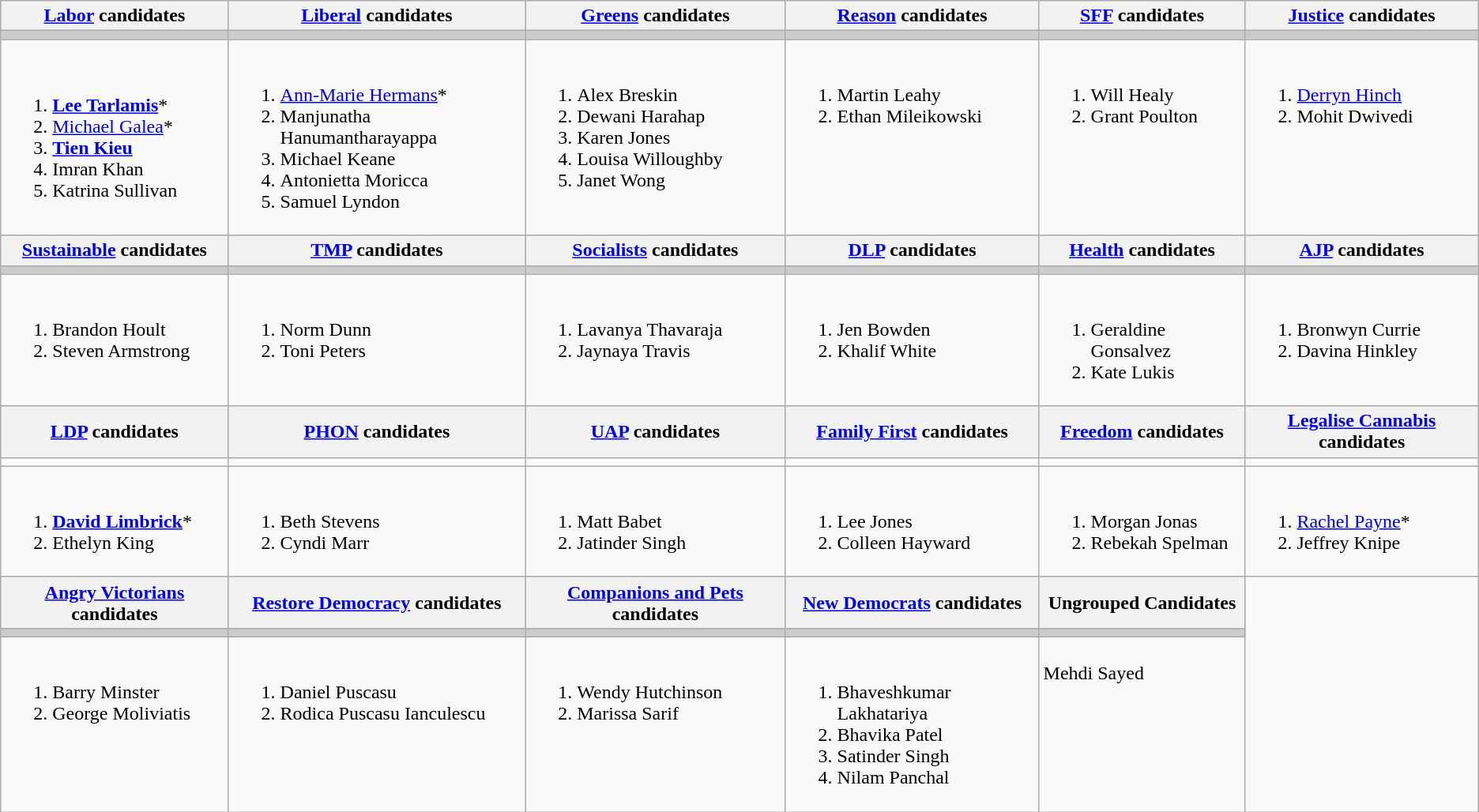<table class="wikitable";>
<tr>
<th><a href='#'>Labor</a> candidates</th>
<th><a href='#'>Liberal</a> candidates</th>
<th><a href='#'>Greens</a> candidates</th>
<th><a href='#'>Reason</a> candidates</th>
<th><a href='#'>SFF</a> candidates</th>
<th><a href='#'>Justice</a> candidates</th>
</tr>
<tr style="background:#ccc;">
<td></td>
<td></td>
<td></td>
<td></td>
<td></td>
<td></td>
</tr>
<tr>
<td><br><ol><li><strong><a href='#'>Lee Tarlamis</a></strong>*</li><li><a href='#'>Michael Galea</a>*</li><li><strong><a href='#'>Tien Kieu</a></strong></li><li>Imran Khan</li><li>Katrina Sullivan</li></ol></td>
<td><br><ol><li><a href='#'>Ann-Marie Hermans</a>*</li><li>Manjunatha Hanumantharayappa</li><li>Michael Keane</li><li>Antonietta Moricca</li><li>Samuel Lyndon</li></ol></td>
<td valign=top style=max-width:15em><br><ol><li>Alex Breskin</li><li>Dewani Harahap</li><li>Karen Jones</li><li>Louisa Willoughby</li><li>Janet Wong</li></ol></td>
<td valign=top style=max-width:15em><br><ol><li>Martin Leahy</li><li>Ethan Mileikowski</li></ol></td>
<td valign=top style=max-width:15em><br><ol><li>Will Healy</li><li>Grant Poulton</li></ol></td>
<td valign=top style=max-width:15em><br><ol><li><a href='#'>Derryn Hinch</a></li><li>Mohit Dwivedi</li></ol></td>
</tr>
<tr style="background:#ccc;">
<th><a href='#'>Sustainable</a> candidates</th>
<th><a href='#'>TMP</a> candidates</th>
<th><a href='#'>Socialists</a> candidates</th>
<th><a href='#'>DLP</a> candidates</th>
<th><a href='#'>Health</a> candidates</th>
<th><a href='#'>AJP</a> candidates</th>
</tr>
<tr style="background:#ccc;">
<td></td>
<td></td>
<td></td>
<td></td>
<td></td>
<td></td>
</tr>
<tr>
<td valign=top style=max-width:15em><br><ol><li>Brandon Hoult</li><li>Steven Armstrong</li></ol></td>
<td valign=top style=max-width:15em><br><ol><li>Norm Dunn</li><li>Toni Peters</li></ol></td>
<td valign=top style=max-width:15em><br><ol><li>Lavanya Thavaraja</li><li>Jaynaya Travis</li></ol></td>
<td valign=top><br><ol><li>Jen Bowden</li><li>Khalif White</li></ol></td>
<td valign=top style=max-width:15em><br><ol><li>Geraldine Gonsalvez</li><li>Kate Lukis</li></ol></td>
<td valign=top style=max-width:15em><br><ol><li>Bronwyn Currie</li><li>Davina Hinkley</li></ol></td>
</tr>
<tr style="background:#ccc;">
<th><a href='#'>LDP</a> candidates</th>
<th><a href='#'>PHON</a> candidates</th>
<th><a href='#'>UAP</a> candidates</th>
<th><a href='#'>Family First</a> candidates</th>
<th><a href='#'>Freedom</a> candidates</th>
<th><a href='#'>Legalise Cannabis</a> candidates</th>
</tr>
<tr>
<td></td>
<td></td>
<td></td>
<td></td>
<td></td>
<td></td>
</tr>
<tr>
<td><br><ol><li><strong><a href='#'>David Limbrick</a></strong>*</li><li>Ethelyn King</li></ol></td>
<td valign=top style=max-width:15em><br><ol><li>Beth Stevens</li><li>Cyndi Marr</li></ol></td>
<td valign=top style=max-width:15em><br><ol><li>Matt Babet</li><li>Jatinder Singh</li></ol></td>
<td valign=top style=max-width:15em><br><ol><li>Lee Jones</li><li>Colleen Hayward</li></ol></td>
<td valign=top style=max-width:15em><br><ol><li>Morgan Jonas</li><li>Rebekah Spelman</li></ol></td>
<td><br><ol><li><a href='#'>Rachel Payne</a>*</li><li>Jeffrey Knipe</li></ol></td>
</tr>
<tr style="background:#ccc;">
<th><a href='#'>Angry Victorians</a> candidates</th>
<th><a href='#'>Restore Democracy</a> candidates</th>
<th><a href='#'>Companions and Pets</a> candidates</th>
<th><a href='#'>New Democrats</a> candidates</th>
<th>Ungrouped Candidates</th>
</tr>
<tr style=background:#ccc>
<td></td>
<td></td>
<td></td>
<td></td>
<td></td>
</tr>
<tr>
<td valign=top style=max-width:15em><br><ol><li>Barry Minster</li><li>George Moliviatis</li></ol></td>
<td valign=top style=max-width:15em><br><ol><li>Daniel Puscasu</li><li>Rodica Puscasu Ianculescu</li></ol></td>
<td valign=top style=max-width:15em><br><ol><li>Wendy Hutchinson</li><li>Marissa Sarif</li></ol></td>
<td valign=top style=max-width:15em><br><ol><li>Bhaveshkumar Lakhatariya</li><li>Bhavika Patel</li><li>Satinder Singh</li><li>Nilam Panchal</li></ol></td>
<td valign=top style=max-width:15em><br>Mehdi Sayed</td>
</tr>
</table>
